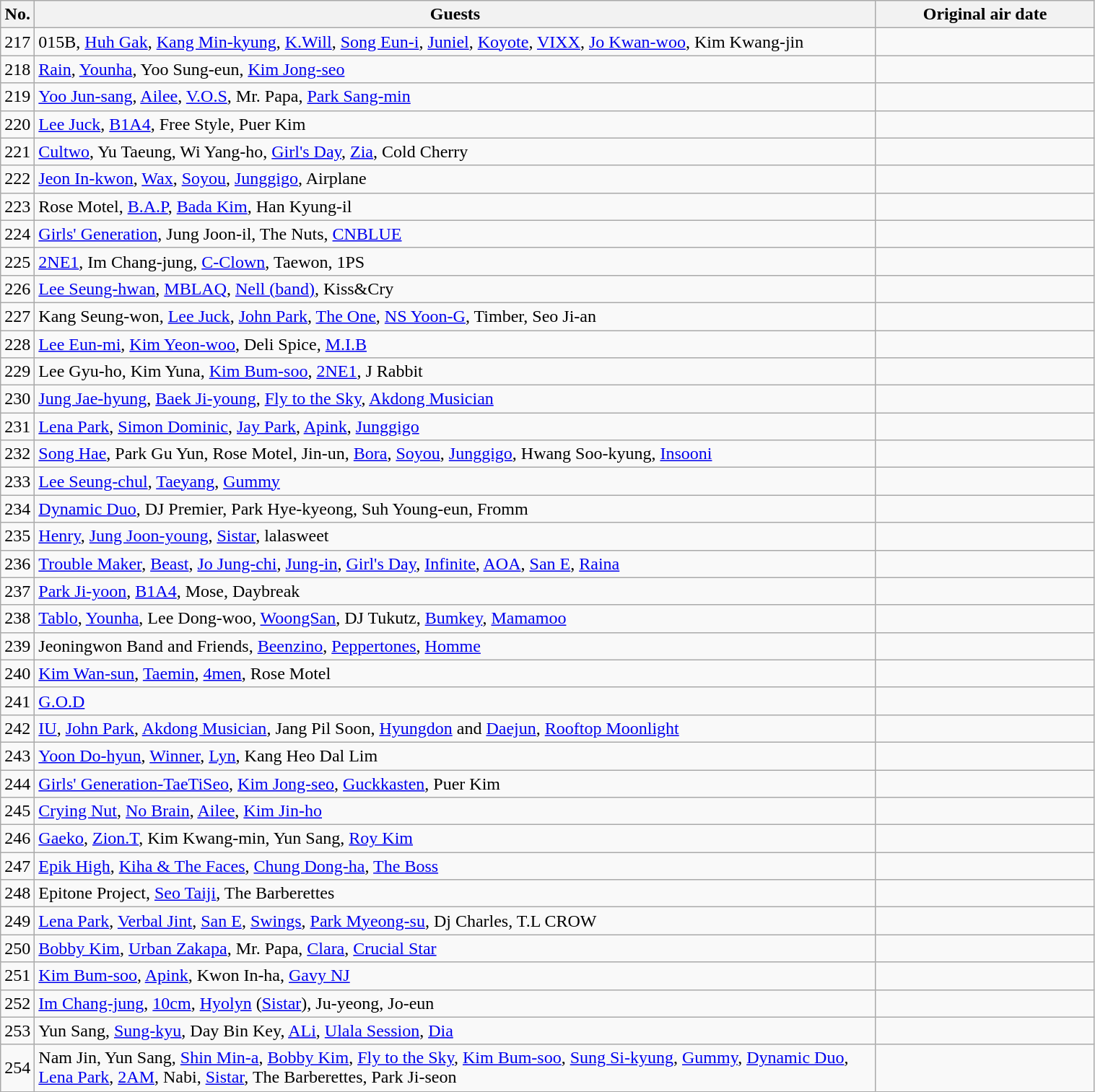<table class="wikitable" style="width:80%; style="text-align:center" margin:auto; background:#FFFFFF;">
<tr>
<th>No.</th>
<th>Guests</th>
<th width="20%">Original air date</th>
</tr>
<tr>
<td>217</td>
<td>015B, <a href='#'>Huh Gak</a>, <a href='#'>Kang Min-kyung</a>, <a href='#'>K.Will</a>, <a href='#'>Song Eun-i</a>, <a href='#'>Juniel</a>, <a href='#'>Koyote</a>, <a href='#'>VIXX</a>, <a href='#'>Jo Kwan-woo</a>, Kim Kwang-jin</td>
<td></td>
</tr>
<tr>
<td>218</td>
<td><a href='#'>Rain</a>, <a href='#'>Younha</a>, Yoo Sung-eun, <a href='#'>Kim Jong-seo</a></td>
<td></td>
</tr>
<tr>
<td>219</td>
<td><a href='#'>Yoo Jun-sang</a>, <a href='#'>Ailee</a>, <a href='#'>V.O.S</a>, Mr. Papa, <a href='#'>Park Sang-min</a></td>
<td></td>
</tr>
<tr>
<td>220</td>
<td><a href='#'>Lee Juck</a>, <a href='#'>B1A4</a>, Free Style, Puer Kim</td>
<td></td>
</tr>
<tr>
<td>221</td>
<td><a href='#'>Cultwo</a>, Yu Taeung, Wi Yang-ho, <a href='#'>Girl's Day</a>, <a href='#'>Zia</a>, Cold Cherry</td>
<td></td>
</tr>
<tr>
<td>222</td>
<td><a href='#'>Jeon In-kwon</a>, <a href='#'>Wax</a>, <a href='#'>Soyou</a>, <a href='#'>Junggigo</a>, Airplane</td>
<td></td>
</tr>
<tr>
<td>223</td>
<td>Rose Motel, <a href='#'>B.A.P</a>, <a href='#'>Bada Kim</a>, Han Kyung-il</td>
<td></td>
</tr>
<tr>
<td>224</td>
<td><a href='#'>Girls' Generation</a>, Jung Joon-il, The Nuts, <a href='#'>CNBLUE</a></td>
<td></td>
</tr>
<tr>
<td>225</td>
<td><a href='#'>2NE1</a>, Im Chang-jung, <a href='#'>C-Clown</a>, Taewon, 1PS</td>
<td></td>
</tr>
<tr>
<td>226</td>
<td><a href='#'>Lee Seung-hwan</a>, <a href='#'>MBLAQ</a>, <a href='#'>Nell (band)</a>, Kiss&Cry</td>
<td></td>
</tr>
<tr>
<td>227</td>
<td>Kang Seung-won, <a href='#'>Lee Juck</a>, <a href='#'>John Park</a>, <a href='#'>The One</a>, <a href='#'>NS Yoon-G</a>, Timber, Seo Ji-an</td>
<td></td>
</tr>
<tr>
<td>228</td>
<td><a href='#'>Lee Eun-mi</a>, <a href='#'>Kim Yeon-woo</a>, Deli Spice, <a href='#'>M.I.B</a></td>
<td></td>
</tr>
<tr>
<td>229</td>
<td>Lee Gyu-ho, Kim Yuna, <a href='#'>Kim Bum-soo</a>, <a href='#'>2NE1</a>, J Rabbit</td>
<td></td>
</tr>
<tr>
<td>230</td>
<td><a href='#'>Jung Jae-hyung</a>, <a href='#'>Baek Ji-young</a>, <a href='#'>Fly to the Sky</a>, <a href='#'>Akdong Musician</a></td>
<td></td>
</tr>
<tr>
<td>231</td>
<td><a href='#'>Lena Park</a>, <a href='#'>Simon Dominic</a>, <a href='#'>Jay Park</a>, <a href='#'>Apink</a>, <a href='#'>Junggigo</a></td>
<td></td>
</tr>
<tr>
<td>232</td>
<td><a href='#'>Song Hae</a>, Park Gu Yun, Rose Motel, Jin-un, <a href='#'>Bora</a>, <a href='#'>Soyou</a>, <a href='#'>Junggigo</a>, Hwang Soo-kyung, <a href='#'>Insooni</a></td>
<td></td>
</tr>
<tr>
<td>233</td>
<td><a href='#'>Lee Seung-chul</a>, <a href='#'>Taeyang</a>, <a href='#'>Gummy</a></td>
<td></td>
</tr>
<tr>
<td>234</td>
<td><a href='#'>Dynamic Duo</a>, DJ Premier, Park Hye-kyeong, Suh Young-eun, Fromm</td>
<td></td>
</tr>
<tr>
<td>235</td>
<td><a href='#'>Henry</a>, <a href='#'>Jung Joon-young</a>, <a href='#'>Sistar</a>, lalasweet</td>
<td></td>
</tr>
<tr>
<td>236</td>
<td><a href='#'>Trouble Maker</a>, <a href='#'>Beast</a>, <a href='#'>Jo Jung-chi</a>, <a href='#'>Jung-in</a>, <a href='#'>Girl's Day</a>, <a href='#'>Infinite</a>, <a href='#'>AOA</a>, <a href='#'>San E</a>, <a href='#'>Raina</a></td>
<td></td>
</tr>
<tr>
<td>237</td>
<td><a href='#'>Park Ji-yoon</a>, <a href='#'>B1A4</a>, Mose, Daybreak</td>
<td></td>
</tr>
<tr>
<td>238</td>
<td><a href='#'>Tablo</a>, <a href='#'>Younha</a>, Lee Dong-woo, <a href='#'>WoongSan</a>, DJ Tukutz, <a href='#'>Bumkey</a>, <a href='#'>Mamamoo</a></td>
<td></td>
</tr>
<tr>
<td>239</td>
<td>Jeoningwon Band and Friends, <a href='#'>Beenzino</a>, <a href='#'>Peppertones</a>, <a href='#'>Homme</a></td>
<td></td>
</tr>
<tr>
<td>240</td>
<td><a href='#'>Kim Wan-sun</a>, <a href='#'>Taemin</a>, <a href='#'>4men</a>, Rose Motel</td>
<td></td>
</tr>
<tr>
<td>241</td>
<td><a href='#'>G.O.D</a></td>
<td></td>
</tr>
<tr>
<td>242</td>
<td><a href='#'>IU</a>, <a href='#'>John Park</a>, <a href='#'>Akdong Musician</a>, Jang Pil Soon, <a href='#'>Hyungdon</a> and <a href='#'>Daejun</a>, <a href='#'>Rooftop Moonlight</a></td>
<td></td>
</tr>
<tr>
<td>243</td>
<td><a href='#'>Yoon Do-hyun</a>, <a href='#'>Winner</a>, <a href='#'>Lyn</a>, Kang Heo Dal Lim</td>
<td></td>
</tr>
<tr>
<td>244</td>
<td><a href='#'>Girls' Generation-TaeTiSeo</a>, <a href='#'>Kim Jong-seo</a>, <a href='#'>Guckkasten</a>, Puer Kim</td>
<td></td>
</tr>
<tr>
<td>245</td>
<td><a href='#'>Crying Nut</a>, <a href='#'>No Brain</a>, <a href='#'>Ailee</a>, <a href='#'>Kim Jin-ho</a></td>
<td></td>
</tr>
<tr>
<td>246</td>
<td><a href='#'>Gaeko</a>, <a href='#'>Zion.T</a>, Kim Kwang-min, Yun Sang, <a href='#'>Roy Kim</a></td>
<td></td>
</tr>
<tr>
<td>247</td>
<td><a href='#'>Epik High</a>, <a href='#'>Kiha & The Faces</a>, <a href='#'>Chung Dong-ha</a>, <a href='#'>The Boss</a></td>
<td></td>
</tr>
<tr>
<td>248</td>
<td>Epitone Project, <a href='#'>Seo Taiji</a>, The Barberettes</td>
<td></td>
</tr>
<tr>
<td>249</td>
<td><a href='#'>Lena Park</a>, <a href='#'>Verbal Jint</a>, <a href='#'>San E</a>, <a href='#'>Swings</a>, <a href='#'>Park Myeong-su</a>, Dj Charles, T.L CROW</td>
<td></td>
</tr>
<tr>
<td>250</td>
<td><a href='#'>Bobby Kim</a>, <a href='#'>Urban Zakapa</a>, Mr. Papa, <a href='#'>Clara</a>, <a href='#'>Crucial Star</a></td>
<td></td>
</tr>
<tr>
<td>251</td>
<td><a href='#'>Kim Bum-soo</a>, <a href='#'>Apink</a>, Kwon In-ha, <a href='#'>Gavy NJ</a></td>
<td></td>
</tr>
<tr>
<td>252</td>
<td><a href='#'>Im Chang-jung</a>, <a href='#'>10cm</a>, <a href='#'>Hyolyn</a> (<a href='#'>Sistar</a>), Ju-yeong, Jo-eun</td>
<td></td>
</tr>
<tr>
<td>253</td>
<td>Yun Sang, <a href='#'>Sung-kyu</a>, Day Bin Key, <a href='#'>ALi</a>, <a href='#'>Ulala Session</a>, <a href='#'>Dia</a></td>
<td></td>
</tr>
<tr>
<td>254</td>
<td>Nam Jin, Yun Sang, <a href='#'>Shin Min-a</a>, <a href='#'>Bobby Kim</a>, <a href='#'>Fly to the Sky</a>, <a href='#'>Kim Bum-soo</a>, <a href='#'>Sung Si-kyung</a>, <a href='#'>Gummy</a>, <a href='#'>Dynamic Duo</a>, <a href='#'>Lena Park</a>, <a href='#'>2AM</a>, Nabi, <a href='#'>Sistar</a>, The Barberettes, Park Ji-seon</td>
<td></td>
</tr>
</table>
